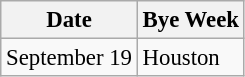<table class="wikitable" style="font-size:95%;">
<tr>
<th>Date</th>
<th colspan="1">Bye Week</th>
</tr>
<tr>
<td>September 19</td>
<td>Houston</td>
</tr>
</table>
